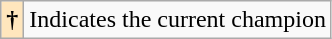<table class="wikitable">
<tr>
<th style="background-color:#FFE6BD">†</th>
<td>Indicates the current champion</td>
</tr>
</table>
